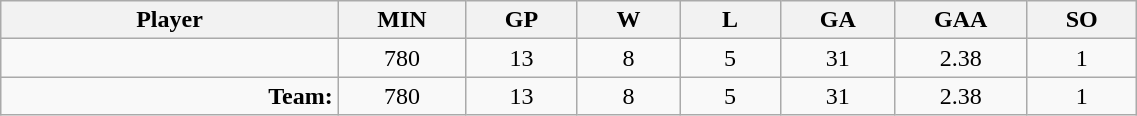<table class="wikitable sortable" width="60%">
<tr>
<th bgcolor="#DDDDFF" width="10%">Player</th>
<th width="3%" bgcolor="#DDDDFF" title="Minutes played">MIN</th>
<th width="3%" bgcolor="#DDDDFF" title="Games played in">GP</th>
<th width="3%" bgcolor="#DDDDFF" title="Wins">W</th>
<th width="3%" bgcolor="#DDDDFF"title="Losses">L</th>
<th width="3%" bgcolor="#DDDDFF" title="Goals against">GA</th>
<th width="3%" bgcolor="#DDDDFF" title="Goals against average">GAA</th>
<th width="3%" bgcolor="#DDDDFF" title="Shut-outs">SO</th>
</tr>
<tr align="center">
<td align="right"></td>
<td>780</td>
<td>13</td>
<td>8</td>
<td>5</td>
<td>31</td>
<td>2.38</td>
<td>1</td>
</tr>
<tr align="center">
<td align="right"><strong>Team:</strong></td>
<td>780</td>
<td>13</td>
<td>8</td>
<td>5</td>
<td>31</td>
<td>2.38</td>
<td>1</td>
</tr>
</table>
